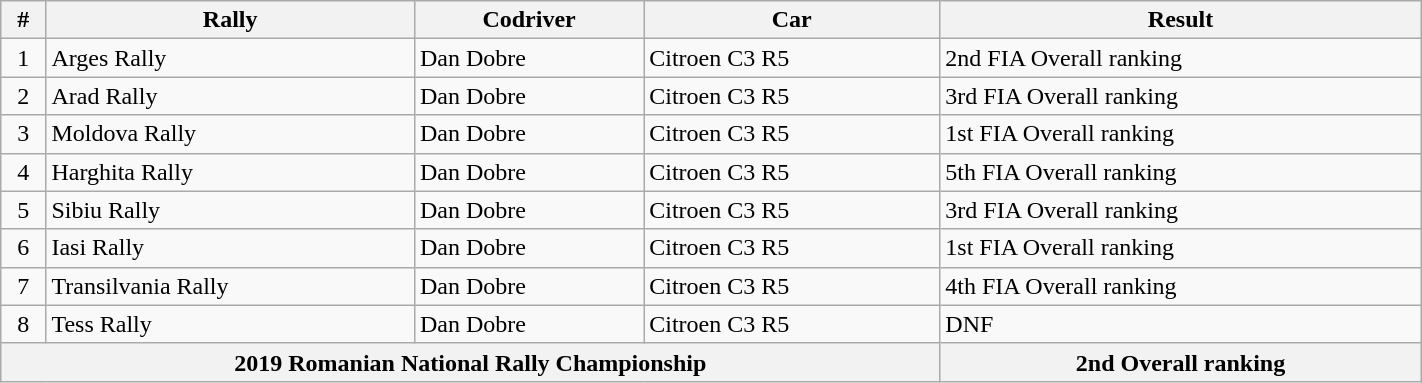<table class="wikitable" width="75%">
<tr>
<th>#</th>
<th>Rally</th>
<th>Codriver</th>
<th>Car</th>
<th>Result</th>
</tr>
<tr>
<td align="center">1</td>
<td>Arges Rally</td>
<td>Dan Dobre</td>
<td>Citroen C3 R5</td>
<td>2nd FIA Overall ranking</td>
</tr>
<tr>
<td align="center">2</td>
<td>Arad Rally</td>
<td>Dan Dobre</td>
<td>Citroen C3 R5</td>
<td>3rd FIA Overall ranking</td>
</tr>
<tr>
<td align="center">3</td>
<td>Moldova Rally</td>
<td>Dan Dobre</td>
<td>Citroen C3 R5</td>
<td>1st FIA Overall ranking</td>
</tr>
<tr>
<td align="center">4</td>
<td>Harghita Rally</td>
<td>Dan Dobre</td>
<td>Citroen C3 R5</td>
<td>5th FIA Overall ranking</td>
</tr>
<tr>
<td align="center">5</td>
<td>Sibiu Rally</td>
<td>Dan Dobre</td>
<td>Citroen C3 R5</td>
<td>3rd FIA Overall ranking</td>
</tr>
<tr>
<td align="center">6</td>
<td>Iasi Rally</td>
<td>Dan Dobre</td>
<td>Citroen C3 R5</td>
<td>1st FIA Overall ranking</td>
</tr>
<tr>
<td align="center">7</td>
<td>Transilvania Rally</td>
<td>Dan Dobre</td>
<td>Citroen C3 R5</td>
<td>4th FIA Overall ranking</td>
</tr>
<tr>
<td align="center">8</td>
<td>Tess Rally</td>
<td>Dan Dobre</td>
<td>Citroen C3 R5</td>
<td>DNF</td>
</tr>
<tr>
<th scope="row" colspan=4>2019 Romanian National Rally Championship</th>
<th>2nd Overall ranking</th>
</tr>
</table>
